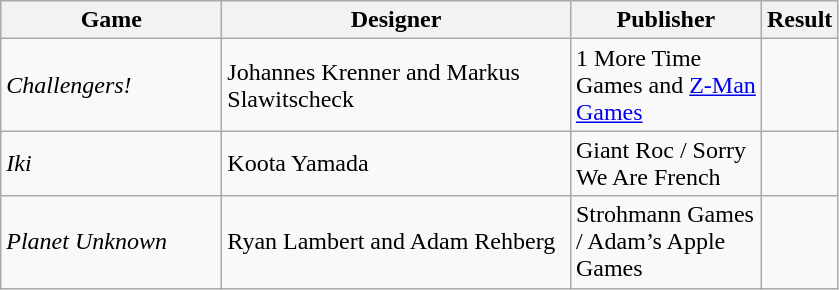<table class="wikitable">
<tr>
<th style="width:140px;">Game</th>
<th style="width:225px;">Designer</th>
<th style="width:120px;">Publisher</th>
<th>Result</th>
</tr>
<tr>
<td><em>Challengers!</em></td>
<td>Johannes Krenner and Markus Slawitscheck</td>
<td>1 More Time Games and <a href='#'>Z-Man Games</a></td>
<td></td>
</tr>
<tr>
<td><em>Iki</em></td>
<td>Koota Yamada</td>
<td>Giant Roc / Sorry We Are French</td>
<td></td>
</tr>
<tr>
<td><em>Planet Unknown</em></td>
<td>Ryan Lambert and Adam Rehberg</td>
<td>Strohmann Games / Adam’s Apple Games</td>
<td></td>
</tr>
</table>
